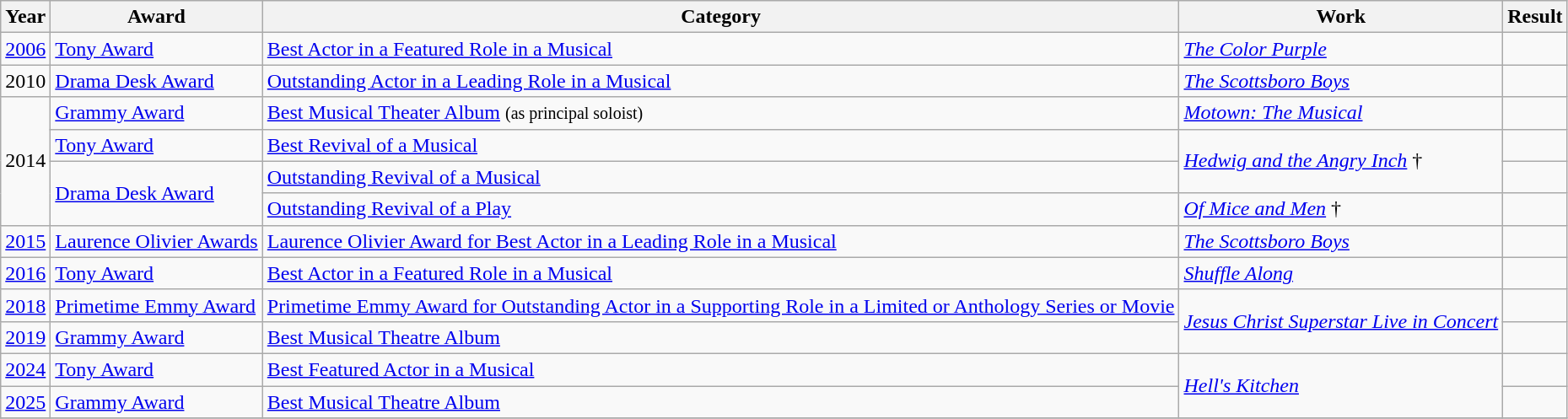<table class="wikitable">
<tr>
<th>Year</th>
<th>Award</th>
<th>Category</th>
<th>Work</th>
<th>Result</th>
</tr>
<tr>
<td><a href='#'>2006</a></td>
<td><a href='#'>Tony Award</a></td>
<td><a href='#'>Best Actor in a Featured Role in a Musical</a></td>
<td><em><a href='#'>The Color Purple</a></em></td>
<td></td>
</tr>
<tr>
<td>2010</td>
<td><a href='#'>Drama Desk Award</a></td>
<td><a href='#'>Outstanding Actor in a Leading Role in a Musical</a></td>
<td><em><a href='#'>The Scottsboro Boys</a></em></td>
<td></td>
</tr>
<tr>
<td rowspan=4>2014</td>
<td><a href='#'>Grammy Award</a></td>
<td><a href='#'>Best Musical Theater Album</a> <small>(as principal soloist)</small></td>
<td><em><a href='#'>Motown: The Musical</a></em></td>
<td></td>
</tr>
<tr>
<td><a href='#'>Tony Award</a></td>
<td><a href='#'>Best Revival of a Musical</a></td>
<td rowspan=2><em><a href='#'>Hedwig and the Angry Inch</a></em> †</td>
<td></td>
</tr>
<tr>
<td rowspan=2><a href='#'>Drama Desk Award</a></td>
<td><a href='#'>Outstanding Revival of a Musical</a></td>
<td></td>
</tr>
<tr>
<td><a href='#'>Outstanding Revival of a Play</a></td>
<td><em><a href='#'>Of Mice and Men</a></em> †</td>
<td></td>
</tr>
<tr>
<td><a href='#'>2015</a></td>
<td><a href='#'>Laurence Olivier Awards</a></td>
<td><a href='#'>Laurence Olivier Award for Best Actor in a Leading Role in a Musical</a></td>
<td><em><a href='#'>The Scottsboro Boys</a></em></td>
<td></td>
</tr>
<tr>
<td><a href='#'>2016</a></td>
<td><a href='#'>Tony Award</a></td>
<td><a href='#'>Best Actor in a Featured Role in a Musical</a></td>
<td><em><a href='#'>Shuffle Along</a></em></td>
<td></td>
</tr>
<tr>
<td><a href='#'>2018</a></td>
<td><a href='#'>Primetime Emmy Award</a></td>
<td><a href='#'>Primetime Emmy Award for Outstanding Actor in a Supporting Role in a Limited or Anthology Series or Movie</a></td>
<td rowspan="2"><em><a href='#'>Jesus Christ Superstar Live in Concert</a></em></td>
<td></td>
</tr>
<tr>
<td><a href='#'>2019</a></td>
<td><a href='#'>Grammy Award</a></td>
<td><a href='#'>Best Musical Theatre Album</a></td>
<td></td>
</tr>
<tr>
<td><a href='#'>2024</a></td>
<td><a href='#'>Tony Award</a></td>
<td><a href='#'>Best Featured Actor in a Musical</a></td>
<td rowspan="2"><em><a href='#'>Hell's Kitchen</a></em></td>
<td></td>
</tr>
<tr>
<td><a href='#'>2025</a></td>
<td><a href='#'>Grammy Award</a></td>
<td><a href='#'>Best Musical Theatre Album</a></td>
<td></td>
</tr>
<tr>
</tr>
</table>
